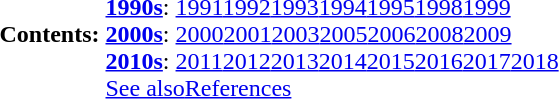<table id="toc" class="toc plainlinks" summary="List of 20th Century Fox animated projects" Only years that had releases that were cancelled are listed.>
<tr>
<th>Contents:</th>
<td><br><strong><a href='#'>1990s</a></strong>: <a href='#'>1991</a><a href='#'>1992</a><a href='#'>1993</a><a href='#'>1994</a><a href='#'>1995</a><a href='#'>1998</a><a href='#'>1999</a><br>
<strong><a href='#'>2000s</a></strong>: <a href='#'>2000</a><a href='#'>2001</a><a href='#'>2003</a><a href='#'>2005</a><a href='#'>2006</a><a href='#'>2008</a><a href='#'>2009</a><br>
<strong><a href='#'>2010s</a></strong>: <a href='#'>2011</a><a href='#'>2012</a><a href='#'>2013</a><a href='#'>2014</a><a href='#'>2015</a><a href='#'>2016</a><a href='#'>2017</a><a href='#'>2018</a><br>
<a href='#'>See also</a><a href='#'>References</a></td>
</tr>
</table>
